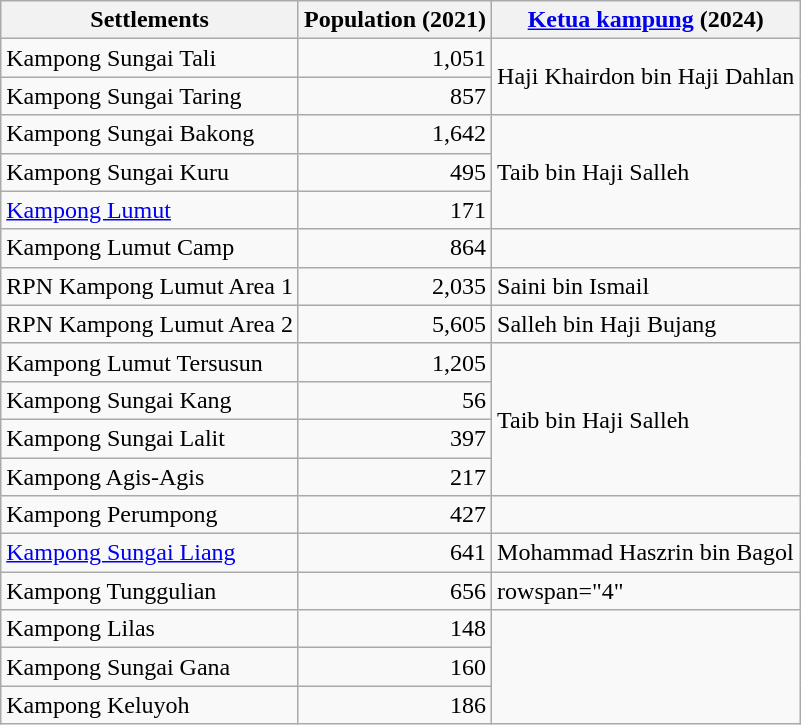<table class="wikitable">
<tr>
<th>Settlements</th>
<th>Population (2021)</th>
<th><a href='#'>Ketua kampung</a> (2024)</th>
</tr>
<tr>
<td>Kampong Sungai Tali</td>
<td align="right">1,051</td>
<td rowspan="2">Haji Khairdon bin Haji Dahlan</td>
</tr>
<tr>
<td>Kampong Sungai Taring</td>
<td align="right">857</td>
</tr>
<tr>
<td>Kampong Sungai Bakong</td>
<td align="right">1,642</td>
<td rowspan="3">Taib bin Haji Salleh</td>
</tr>
<tr>
<td>Kampong Sungai Kuru</td>
<td align="right">495</td>
</tr>
<tr>
<td><a href='#'>Kampong Lumut</a></td>
<td align="right">171</td>
</tr>
<tr>
<td>Kampong Lumut Camp</td>
<td align="right">864</td>
<td></td>
</tr>
<tr>
<td>RPN Kampong Lumut Area 1</td>
<td align="right">2,035</td>
<td>Saini bin Ismail</td>
</tr>
<tr>
<td>RPN Kampong Lumut Area 2</td>
<td align="right">5,605</td>
<td>Salleh bin Haji Bujang</td>
</tr>
<tr>
<td>Kampong Lumut Tersusun</td>
<td align="right">1,205</td>
<td rowspan="4">Taib bin Haji Salleh</td>
</tr>
<tr>
<td>Kampong Sungai Kang</td>
<td align="right">56</td>
</tr>
<tr>
<td>Kampong Sungai Lalit</td>
<td align="right">397</td>
</tr>
<tr>
<td>Kampong Agis-Agis</td>
<td align="right">217</td>
</tr>
<tr>
<td>Kampong Perumpong</td>
<td align="right">427</td>
<td></td>
</tr>
<tr>
<td><a href='#'>Kampong Sungai Liang</a></td>
<td align="right">641</td>
<td>Mohammad Haszrin bin Bagol</td>
</tr>
<tr>
<td>Kampong Tunggulian</td>
<td align="right">656</td>
<td>rowspan="4" </td>
</tr>
<tr>
<td>Kampong Lilas</td>
<td align="right">148</td>
</tr>
<tr>
<td>Kampong Sungai Gana</td>
<td align="right">160</td>
</tr>
<tr>
<td>Kampong Keluyoh</td>
<td align="right">186</td>
</tr>
</table>
